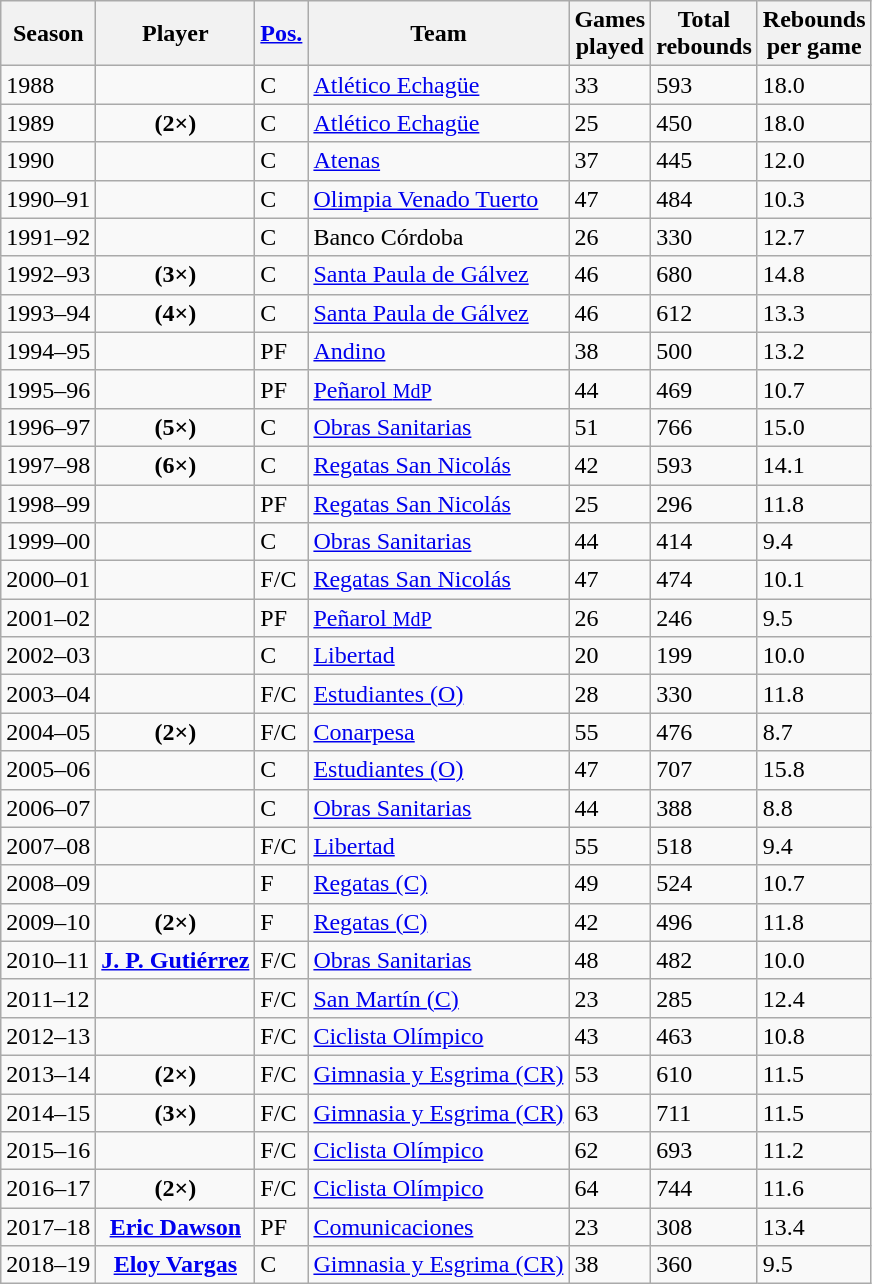<table class="wikitable plainrowheaders sortable" summary="Season (sortable), Player (sortable), Position (sortable), Team (sortable), Game played (sortable), Total rebounds (sortable), Rebounds per game (sortable) and References">
<tr>
<th scope="col">Season</th>
<th scope="col">Player</th>
<th scope="col"><a href='#'>Pos.</a></th>
<th scope="col">Team</th>
<th scope="col">Games<br>played</th>
<th scope="col">Total<br>rebounds</th>
<th scope="col">Rebounds<br>per game</th>
</tr>
<tr>
<td>1988</td>
<th scope="row" style="background-color:transparent;"> </th>
<td>C</td>
<td><a href='#'>Atlético Echagüe</a></td>
<td>33</td>
<td>593</td>
<td>18.0</td>
</tr>
<tr>
<td>1989</td>
<th scope="row" style="background-color:transparent;">  (2×)</th>
<td>C</td>
<td><a href='#'>Atlético Echagüe</a></td>
<td>25</td>
<td>450</td>
<td>18.0</td>
</tr>
<tr>
<td>1990</td>
<th scope="row" style="background-color:transparent;"> </th>
<td>C</td>
<td><a href='#'>Atenas</a></td>
<td>37</td>
<td>445</td>
<td>12.0</td>
</tr>
<tr>
<td>1990–91</td>
<th scope="row" style="background-color:transparent;"> </th>
<td>C</td>
<td><a href='#'>Olimpia Venado Tuerto</a></td>
<td>47</td>
<td>484</td>
<td>10.3</td>
</tr>
<tr>
<td>1991–92</td>
<th scope="row" style="background-color:transparent;"> </th>
<td>C</td>
<td>Banco Córdoba</td>
<td>26</td>
<td>330</td>
<td>12.7</td>
</tr>
<tr>
<td>1992–93</td>
<th scope="row" style="background-color:transparent;">  (3×)</th>
<td>C</td>
<td><a href='#'>Santa Paula de Gálvez</a></td>
<td>46</td>
<td>680</td>
<td>14.8</td>
</tr>
<tr>
<td>1993–94</td>
<th scope="row" style="background-color:transparent;">  (4×)</th>
<td>C</td>
<td><a href='#'>Santa Paula de Gálvez</a></td>
<td>46</td>
<td>612</td>
<td>13.3</td>
</tr>
<tr>
<td>1994–95</td>
<th scope="row" style="background-color:transparent;"> </th>
<td>PF</td>
<td><a href='#'>Andino</a></td>
<td>38</td>
<td>500</td>
<td>13.2</td>
</tr>
<tr>
<td>1995–96</td>
<th scope="row" style="background-color:transparent;"> </th>
<td>PF</td>
<td><a href='#'>Peñarol <small>MdP</small></a></td>
<td>44</td>
<td>469</td>
<td>10.7</td>
</tr>
<tr>
<td>1996–97</td>
<th scope="row" style="background-color:transparent;">  (5×)</th>
<td>C</td>
<td><a href='#'>Obras Sanitarias</a></td>
<td>51</td>
<td>766</td>
<td>15.0</td>
</tr>
<tr>
<td>1997–98</td>
<th scope="row" style="background-color:transparent;">  (6×)</th>
<td>C</td>
<td><a href='#'>Regatas San Nicolás</a></td>
<td>42</td>
<td>593</td>
<td>14.1</td>
</tr>
<tr>
<td>1998–99</td>
<th scope="row" style="background-color:transparent;"> </th>
<td>PF</td>
<td><a href='#'>Regatas San Nicolás</a></td>
<td>25</td>
<td>296</td>
<td>11.8</td>
</tr>
<tr>
<td>1999–00</td>
<th scope="row" style="background-color:transparent;"> </th>
<td>C</td>
<td><a href='#'>Obras Sanitarias</a></td>
<td>44</td>
<td>414</td>
<td>9.4</td>
</tr>
<tr>
<td>2000–01</td>
<th scope="row" style="background-color:transparent;"> </th>
<td>F/C</td>
<td><a href='#'>Regatas San Nicolás</a></td>
<td>47</td>
<td>474</td>
<td>10.1</td>
</tr>
<tr>
<td>2001–02</td>
<th scope="row" style="background-color:transparent;"> </th>
<td>PF</td>
<td><a href='#'>Peñarol <small>MdP</small></a></td>
<td>26</td>
<td>246</td>
<td>9.5</td>
</tr>
<tr>
<td>2002–03</td>
<th scope="row" style="background-color:transparent;"> </th>
<td>C</td>
<td><a href='#'>Libertad</a></td>
<td>20</td>
<td>199</td>
<td>10.0</td>
</tr>
<tr>
<td>2003–04</td>
<th scope="row" style="background-color:transparent;"> </th>
<td>F/C</td>
<td><a href='#'>Estudiantes (O)</a></td>
<td>28</td>
<td>330</td>
<td>11.8</td>
</tr>
<tr>
<td>2004–05</td>
<th scope="row" style="background-color:transparent;">  (2×)</th>
<td>F/C</td>
<td><a href='#'>Conarpesa</a></td>
<td>55</td>
<td>476</td>
<td>8.7</td>
</tr>
<tr>
<td>2005–06</td>
<th scope="row" style="background-color:transparent;"> </th>
<td>C</td>
<td><a href='#'>Estudiantes (O)</a></td>
<td>47</td>
<td>707</td>
<td>15.8</td>
</tr>
<tr>
<td>2006–07</td>
<th scope="row" style="background-color:transparent;"> </th>
<td>C</td>
<td><a href='#'>Obras Sanitarias</a></td>
<td>44</td>
<td>388</td>
<td>8.8</td>
</tr>
<tr>
<td>2007–08</td>
<th scope="row" style="background-color:transparent;"> </th>
<td>F/C</td>
<td><a href='#'>Libertad</a></td>
<td>55</td>
<td>518</td>
<td>9.4</td>
</tr>
<tr>
<td>2008–09</td>
<th scope="row" style="background-color:transparent;"> </th>
<td>F</td>
<td><a href='#'>Regatas (C)</a></td>
<td>49</td>
<td>524</td>
<td>10.7</td>
</tr>
<tr>
<td>2009–10</td>
<th scope="row" style="background-color:transparent;">  (2×)</th>
<td>F</td>
<td><a href='#'>Regatas (C)</a></td>
<td>42</td>
<td>496</td>
<td>11.8</td>
</tr>
<tr>
<td>2010–11</td>
<th scope="row" style="background-color:transparent;"> <a href='#'>J. P. Gutiérrez</a></th>
<td>F/C</td>
<td><a href='#'>Obras Sanitarias</a></td>
<td>48</td>
<td>482</td>
<td>10.0</td>
</tr>
<tr>
<td>2011–12</td>
<th scope="row" style="background-color:transparent;"> </th>
<td>F/C</td>
<td><a href='#'>San Martín (C)</a></td>
<td>23</td>
<td>285</td>
<td>12.4</td>
</tr>
<tr>
<td>2012–13</td>
<th scope="row" style="background-color:transparent;"> </th>
<td>F/C</td>
<td><a href='#'>Ciclista Olímpico</a></td>
<td>43</td>
<td>463</td>
<td>10.8</td>
</tr>
<tr>
<td>2013–14</td>
<th scope="row" style="background-color:transparent;">  (2×)</th>
<td>F/C</td>
<td><a href='#'>Gimnasia y Esgrima (CR)</a></td>
<td>53</td>
<td>610</td>
<td>11.5</td>
</tr>
<tr>
<td>2014–15</td>
<th scope="row" style="background-color:transparent;">  (3×)</th>
<td>F/C</td>
<td><a href='#'>Gimnasia y Esgrima (CR)</a></td>
<td>63</td>
<td>711</td>
<td>11.5</td>
</tr>
<tr>
<td>2015–16</td>
<th scope="row" style="background-color:transparent;"> </th>
<td>F/C</td>
<td><a href='#'>Ciclista Olímpico</a></td>
<td>62</td>
<td>693</td>
<td>11.2</td>
</tr>
<tr>
<td>2016–17</td>
<th scope="row" style="background-color:transparent;">  (2×)</th>
<td>F/C</td>
<td><a href='#'>Ciclista Olímpico</a></td>
<td>64</td>
<td>744</td>
<td>11.6</td>
</tr>
<tr>
<td>2017–18</td>
<th scope="row" style="background-color:transparent;"> <a href='#'>Eric Dawson</a></th>
<td>PF</td>
<td><a href='#'>Comunicaciones</a></td>
<td>23</td>
<td>308</td>
<td>13.4</td>
</tr>
<tr>
<td>2018–19</td>
<th scope="row" style="background-color:transparent;"> <a href='#'>Eloy Vargas</a></th>
<td>C</td>
<td><a href='#'>Gimnasia y Esgrima (CR)</a></td>
<td>38</td>
<td>360</td>
<td>9.5</td>
</tr>
</table>
